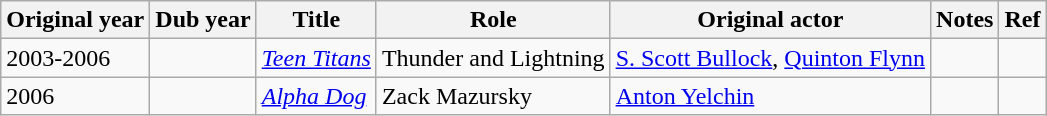<table class="wikitable sortable">
<tr>
<th>Original year</th>
<th>Dub year</th>
<th>Title</th>
<th>Role</th>
<th>Original actor</th>
<th>Notes</th>
<th>Ref</th>
</tr>
<tr>
<td>2003-2006</td>
<td></td>
<td><em><a href='#'>Teen Titans</a></em></td>
<td>Thunder and Lightning</td>
<td><a href='#'>S. Scott Bullock</a>, <a href='#'>Quinton Flynn</a></td>
<td></td>
<td></td>
</tr>
<tr>
<td>2006</td>
<td></td>
<td><em><a href='#'>Alpha Dog</a></em></td>
<td>Zack Mazursky</td>
<td><a href='#'>Anton Yelchin</a></td>
<td></td>
<td></td>
</tr>
</table>
